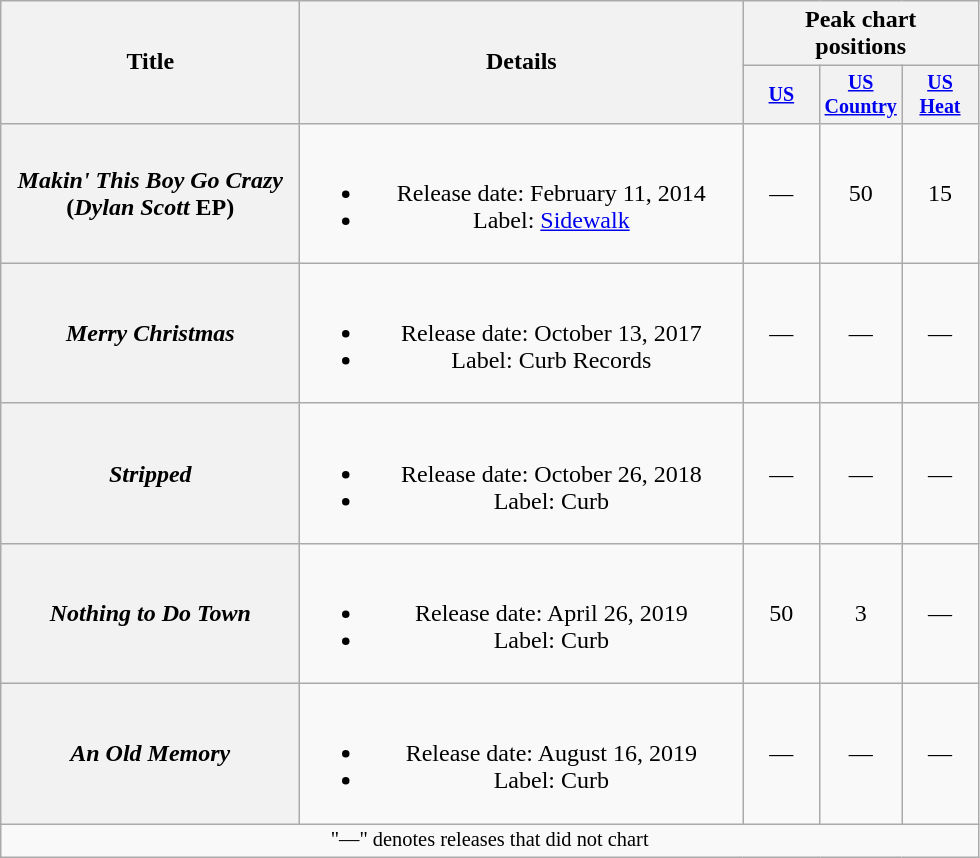<table class="wikitable plainrowheaders" style="text-align:center;">
<tr>
<th rowspan="2" style="width:12em;">Title</th>
<th rowspan="2" style="width:18em;">Details</th>
<th colspan="3">Peak chart<br>positions</th>
</tr>
<tr style="font-size:smaller;">
<th width="45"><a href='#'>US</a><br></th>
<th width="45"><a href='#'>US Country</a><br></th>
<th width="45"><a href='#'>US<br>Heat</a><br></th>
</tr>
<tr>
<th scope="row"><em>Makin' This Boy Go Crazy</em> <br>(<em>Dylan Scott</em> EP)</th>
<td><br><ul><li>Release date: February 11, 2014</li><li>Label: <a href='#'>Sidewalk</a></li></ul></td>
<td>—</td>
<td>50</td>
<td>15</td>
</tr>
<tr>
<th scope="row"><em>Merry Christmas</em></th>
<td><br><ul><li>Release date: October 13, 2017</li><li>Label: Curb Records</li></ul></td>
<td>—</td>
<td>—</td>
<td>—</td>
</tr>
<tr>
<th scope="row"><em>Stripped</em></th>
<td><br><ul><li>Release date: October 26, 2018</li><li>Label: Curb</li></ul></td>
<td>—</td>
<td>—</td>
<td>—</td>
</tr>
<tr>
<th scope="row"><em>Nothing to Do Town</em></th>
<td><br><ul><li>Release date: April 26, 2019</li><li>Label: Curb</li></ul></td>
<td>50</td>
<td>3</td>
<td>—</td>
</tr>
<tr>
<th scope="row"><em>An Old Memory</em></th>
<td><br><ul><li>Release date: August 16, 2019</li><li>Label: Curb</li></ul></td>
<td>—</td>
<td>—</td>
<td>—</td>
</tr>
<tr>
<td colspan="5" style="font-size:85%">"—" denotes releases that did not chart</td>
</tr>
</table>
